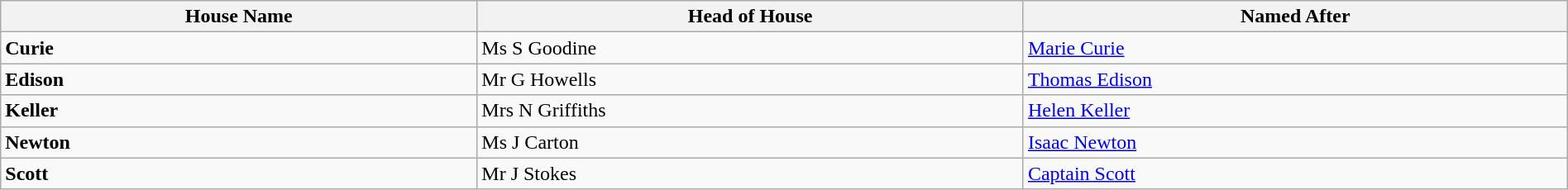<table class="wikitable" style="width:100%;">
<tr>
<th>House Name</th>
<th>Head of House</th>
<th>Named After</th>
</tr>
<tr>
<td><strong>Curie</strong></td>
<td>Ms S Goodine</td>
<td><a href='#'>Marie Curie</a></td>
</tr>
<tr>
<td><strong>Edison</strong></td>
<td>Mr G Howells</td>
<td><a href='#'>Thomas Edison</a></td>
</tr>
<tr>
<td><strong>Keller</strong></td>
<td>Mrs N Griffiths </td>
<td><a href='#'>Helen Keller</a></td>
</tr>
<tr>
<td><strong>Newton</strong></td>
<td>Ms J Carton </td>
<td><a href='#'>Isaac Newton</a></td>
</tr>
<tr>
<td><strong>Scott</strong></td>
<td>Mr J Stokes </td>
<td><a href='#'>Captain Scott</a></td>
</tr>
</table>
